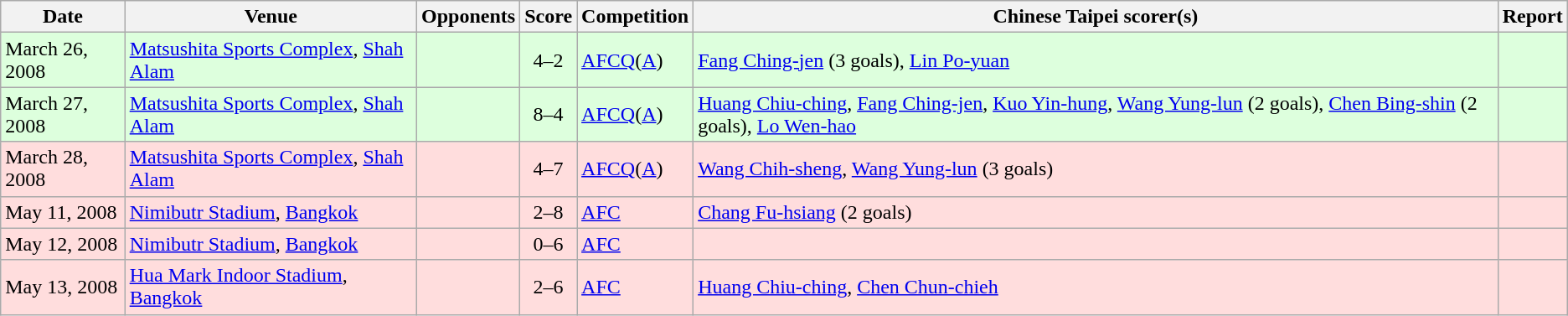<table class="wikitable">
<tr>
<th>Date</th>
<th>Venue</th>
<th>Opponents</th>
<th>Score</th>
<th>Competition</th>
<th>Chinese Taipei scorer(s)</th>
<th>Report</th>
</tr>
<tr style="background: #ddffdd;">
<td>March 26, 2008</td>
<td><a href='#'>Matsushita Sports Complex</a>, <a href='#'>Shah Alam</a></td>
<td></td>
<td style="text-align: center;">4–2</td>
<td><a href='#'>AFCQ</a>(<a href='#'>A</a>)</td>
<td><a href='#'>Fang Ching-jen</a> (3 goals), <a href='#'>Lin Po-yuan</a></td>
<td></td>
</tr>
<tr style="background: #ddffdd;">
<td>March 27, 2008</td>
<td><a href='#'>Matsushita Sports Complex</a>, <a href='#'>Shah Alam</a></td>
<td></td>
<td style="text-align: center;">8–4</td>
<td><a href='#'>AFCQ</a>(<a href='#'>A</a>)</td>
<td><a href='#'>Huang Chiu-ching</a>, <a href='#'>Fang Ching-jen</a>, <a href='#'>Kuo Yin-hung</a>, <a href='#'>Wang Yung-lun</a> (2 goals), <a href='#'>Chen Bing-shin</a> (2 goals), <a href='#'>Lo Wen-hao</a></td>
<td></td>
</tr>
<tr style="background: #ffdddd;">
<td>March 28, 2008</td>
<td><a href='#'>Matsushita Sports Complex</a>, <a href='#'>Shah Alam</a></td>
<td></td>
<td style="text-align: center;">4–7</td>
<td><a href='#'>AFCQ</a>(<a href='#'>A</a>)</td>
<td><a href='#'>Wang Chih-sheng</a>, <a href='#'>Wang Yung-lun</a> (3 goals)</td>
<td></td>
</tr>
<tr style="background: #ffdddd;">
<td>May 11, 2008</td>
<td><a href='#'>Nimibutr Stadium</a>, <a href='#'>Bangkok</a></td>
<td></td>
<td style="text-align: center;">2–8</td>
<td><a href='#'>AFC</a></td>
<td><a href='#'>Chang Fu-hsiang</a> (2 goals)</td>
<td></td>
</tr>
<tr style="background: #ffdddd;">
<td>May 12, 2008</td>
<td><a href='#'>Nimibutr Stadium</a>, <a href='#'>Bangkok</a></td>
<td></td>
<td style="text-align: center;">0–6</td>
<td><a href='#'>AFC</a></td>
<td></td>
<td></td>
</tr>
<tr style="background: #ffdddd;">
<td>May 13, 2008</td>
<td><a href='#'>Hua Mark Indoor Stadium</a>, <a href='#'>Bangkok</a></td>
<td></td>
<td style="text-align: center;">2–6</td>
<td><a href='#'>AFC</a></td>
<td><a href='#'>Huang Chiu-ching</a>, <a href='#'>Chen Chun-chieh</a></td>
<td></td>
</tr>
</table>
